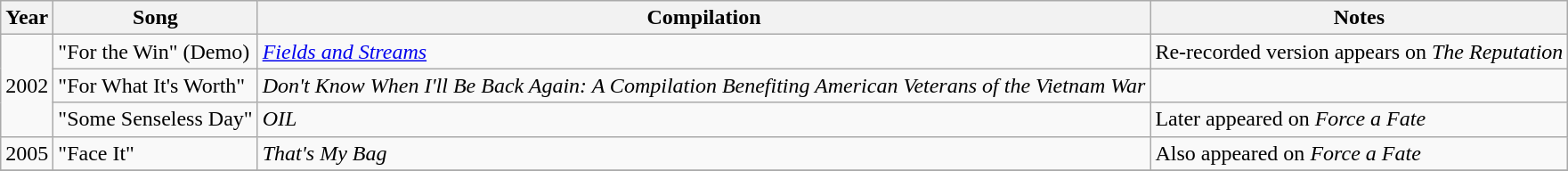<table class="wikitable">
<tr>
<th>Year</th>
<th>Song</th>
<th>Compilation</th>
<th>Notes</th>
</tr>
<tr>
<td rowspan="3">2002</td>
<td>"For the Win" (Demo)</td>
<td><em><a href='#'>Fields and Streams</a></em></td>
<td>Re-recorded version appears on <em>The Reputation</em></td>
</tr>
<tr>
<td>"For What It's Worth"</td>
<td><em>Don't Know When I'll Be Back Again: A Compilation Benefiting American Veterans of the Vietnam War</em></td>
<td></td>
</tr>
<tr>
<td>"Some Senseless Day"</td>
<td><em>OIL</em></td>
<td>Later appeared on <em>Force a Fate</em></td>
</tr>
<tr>
<td>2005</td>
<td>"Face It"</td>
<td><em>That's My Bag</em></td>
<td>Also appeared on <em>Force a Fate</em></td>
</tr>
<tr>
</tr>
</table>
